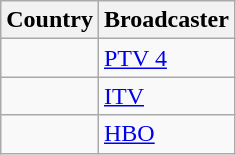<table class="wikitable">
<tr>
<th align=center>Country</th>
<th align=center>Broadcaster</th>
</tr>
<tr>
<td></td>
<td><a href='#'>PTV 4</a></td>
</tr>
<tr>
<td></td>
<td><a href='#'>ITV</a></td>
</tr>
<tr>
<td></td>
<td><a href='#'>HBO</a></td>
</tr>
</table>
